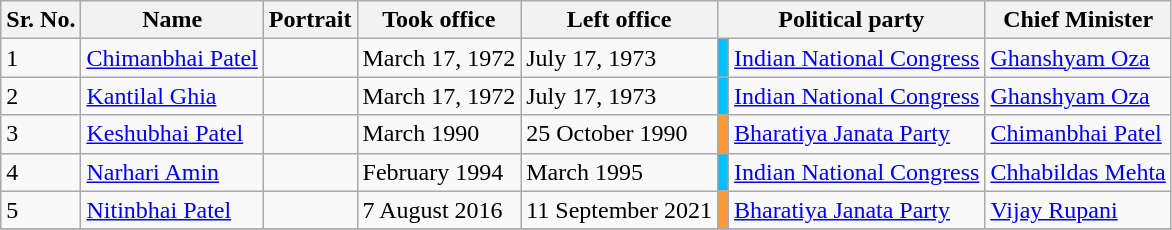<table class ="wikitable sortable">
<tr>
<th>Sr. No.</th>
<th>Name</th>
<th>Portrait</th>
<th>Took office</th>
<th>Left office</th>
<th colspan=2>Political party</th>
<th>Chief Minister</th>
</tr>
<tr>
<td>1</td>
<td><a href='#'>Chimanbhai Patel</a></td>
<td></td>
<td>March 17, 1972</td>
<td>July 17, 1973</td>
<td bgcolor=#00BFFF></td>
<td><a href='#'>Indian National Congress</a></td>
<td><a href='#'>Ghanshyam Oza</a></td>
</tr>
<tr>
<td>2</td>
<td><a href='#'>Kantilal Ghia</a></td>
<td></td>
<td>March 17, 1972</td>
<td>July 17, 1973</td>
<td bgcolor=#00BFFF></td>
<td><a href='#'>Indian National Congress</a></td>
<td><a href='#'>Ghanshyam Oza</a></td>
</tr>
<tr>
<td>3</td>
<td><a href='#'>Keshubhai Patel</a></td>
<td></td>
<td>March 1990</td>
<td>25 October 1990</td>
<td bgcolor=#FF9933></td>
<td><a href='#'>Bharatiya Janata Party</a></td>
<td><a href='#'>Chimanbhai Patel</a></td>
</tr>
<tr>
<td>4</td>
<td><a href='#'>Narhari Amin</a></td>
<td></td>
<td>February 1994</td>
<td>March 1995</td>
<td bgcolor=#00BFFF></td>
<td><a href='#'>Indian National Congress</a></td>
<td><a href='#'>Chhabildas Mehta</a></td>
</tr>
<tr>
<td>5</td>
<td><a href='#'>Nitinbhai Patel</a></td>
<td></td>
<td>7 August 2016</td>
<td>11 September 2021</td>
<td bgcolor=#FF9933></td>
<td><a href='#'>Bharatiya Janata Party</a></td>
<td><a href='#'>Vijay Rupani</a></td>
</tr>
<tr>
</tr>
</table>
